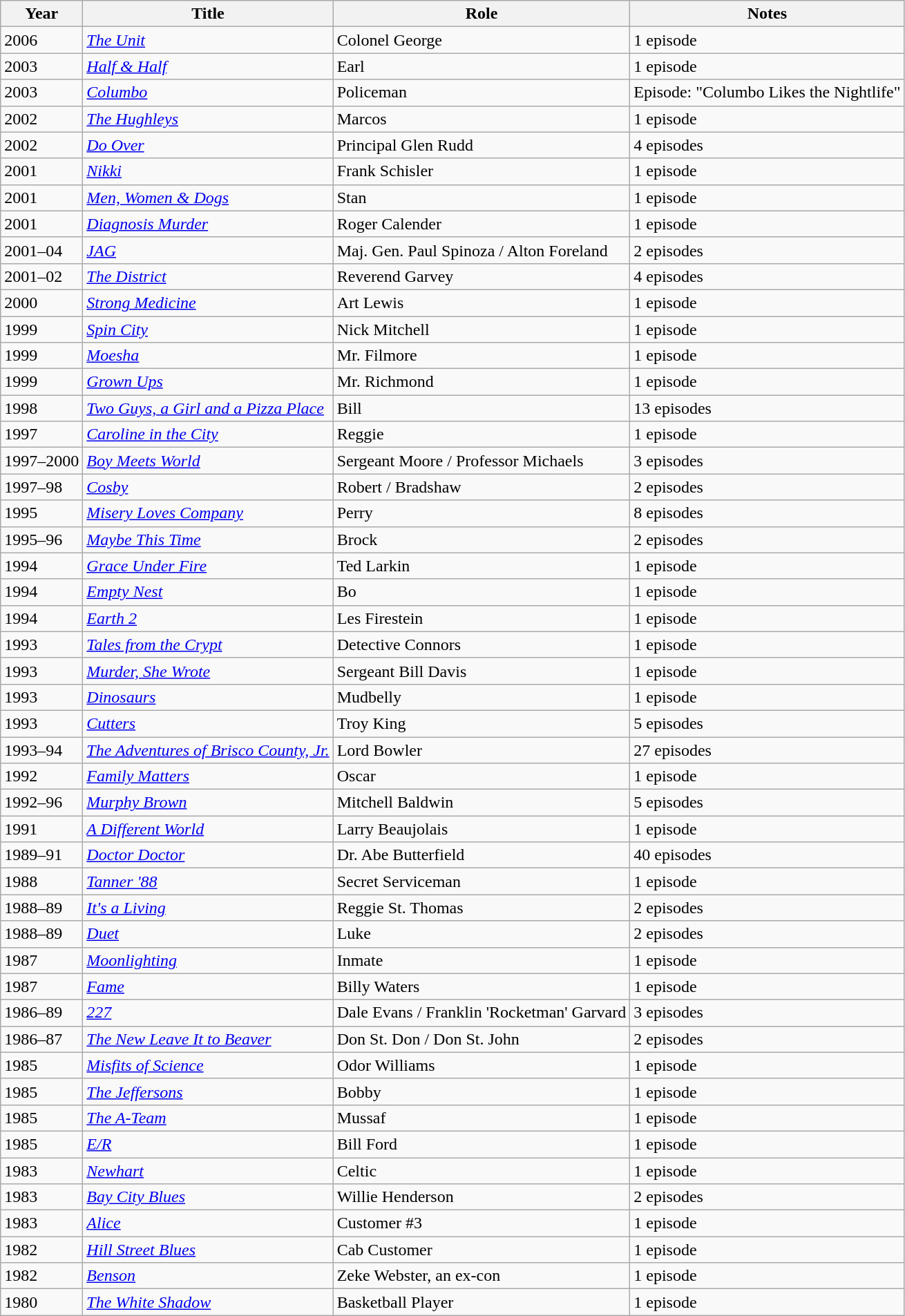<table class="wikitable sortable">
<tr>
<th>Year</th>
<th>Title</th>
<th>Role</th>
<th class="unsortable">Notes</th>
</tr>
<tr>
<td>2006</td>
<td><em><a href='#'>The Unit</a></em></td>
<td>Colonel George</td>
<td>1 episode</td>
</tr>
<tr>
<td>2003</td>
<td><em><a href='#'>Half & Half</a></em></td>
<td>Earl</td>
<td>1 episode</td>
</tr>
<tr>
<td>2003</td>
<td><em><a href='#'>Columbo</a></em></td>
<td>Policeman</td>
<td>Episode: "Columbo Likes the Nightlife"</td>
</tr>
<tr>
<td>2002</td>
<td><em><a href='#'>The Hughleys</a></em></td>
<td>Marcos</td>
<td>1 episode</td>
</tr>
<tr>
<td>2002</td>
<td><em><a href='#'>Do Over</a></em></td>
<td>Principal Glen Rudd</td>
<td>4 episodes</td>
</tr>
<tr>
<td>2001</td>
<td><em><a href='#'>Nikki</a></em></td>
<td>Frank Schisler</td>
<td>1 episode</td>
</tr>
<tr>
<td>2001</td>
<td><em><a href='#'>Men, Women & Dogs</a></em></td>
<td>Stan</td>
<td>1 episode</td>
</tr>
<tr>
<td>2001</td>
<td><em><a href='#'>Diagnosis Murder</a></em></td>
<td>Roger Calender</td>
<td>1 episode</td>
</tr>
<tr>
<td>2001–04</td>
<td><em><a href='#'>JAG</a></em></td>
<td>Maj. Gen. Paul Spinoza / Alton Foreland</td>
<td>2 episodes</td>
</tr>
<tr>
<td>2001–02</td>
<td><em><a href='#'>The District</a></em></td>
<td>Reverend Garvey</td>
<td>4 episodes</td>
</tr>
<tr>
<td>2000</td>
<td><em><a href='#'>Strong Medicine</a></em></td>
<td>Art Lewis</td>
<td>1 episode</td>
</tr>
<tr>
<td>1999</td>
<td><em><a href='#'>Spin City</a></em></td>
<td>Nick Mitchell</td>
<td>1 episode</td>
</tr>
<tr>
<td>1999</td>
<td><em><a href='#'>Moesha</a></em></td>
<td>Mr. Filmore</td>
<td>1 episode</td>
</tr>
<tr>
<td>1999</td>
<td><em><a href='#'>Grown Ups</a></em></td>
<td>Mr. Richmond</td>
<td>1 episode</td>
</tr>
<tr>
<td>1998</td>
<td><em><a href='#'>Two Guys, a Girl and a Pizza Place</a></em></td>
<td>Bill</td>
<td>13 episodes</td>
</tr>
<tr>
<td>1997</td>
<td><em><a href='#'>Caroline in the City</a></em></td>
<td>Reggie</td>
<td>1 episode</td>
</tr>
<tr>
<td>1997–2000</td>
<td><em><a href='#'>Boy Meets World</a></em></td>
<td>Sergeant Moore / Professor Michaels</td>
<td>3 episodes</td>
</tr>
<tr>
<td>1997–98</td>
<td><em><a href='#'>Cosby</a></em></td>
<td>Robert / Bradshaw</td>
<td>2 episodes</td>
</tr>
<tr>
<td>1995</td>
<td><em><a href='#'>Misery Loves Company</a></em></td>
<td>Perry</td>
<td>8 episodes</td>
</tr>
<tr>
<td>1995–96</td>
<td><em><a href='#'>Maybe This Time</a></em></td>
<td>Brock</td>
<td>2 episodes</td>
</tr>
<tr>
<td>1994</td>
<td><em><a href='#'>Grace Under Fire</a></em></td>
<td>Ted Larkin</td>
<td>1 episode</td>
</tr>
<tr>
<td>1994</td>
<td><em><a href='#'>Empty Nest</a></em></td>
<td>Bo</td>
<td>1 episode</td>
</tr>
<tr>
<td>1994</td>
<td><em><a href='#'>Earth 2</a></em></td>
<td>Les Firestein</td>
<td>1 episode</td>
</tr>
<tr>
<td>1993</td>
<td><em><a href='#'>Tales from the Crypt</a></em></td>
<td>Detective Connors</td>
<td>1 episode</td>
</tr>
<tr>
<td>1993</td>
<td><em><a href='#'>Murder, She Wrote</a></em></td>
<td>Sergeant Bill Davis</td>
<td>1 episode</td>
</tr>
<tr>
<td>1993</td>
<td><em><a href='#'>Dinosaurs</a></em></td>
<td>Mudbelly</td>
<td>1 episode</td>
</tr>
<tr>
<td>1993</td>
<td><em><a href='#'>Cutters</a></em></td>
<td>Troy King</td>
<td>5 episodes</td>
</tr>
<tr>
<td>1993–94</td>
<td><em><a href='#'>The Adventures of Brisco County, Jr.</a></em></td>
<td>Lord Bowler</td>
<td>27 episodes</td>
</tr>
<tr>
<td>1992</td>
<td><em><a href='#'>Family Matters</a></em></td>
<td>Oscar</td>
<td>1 episode</td>
</tr>
<tr>
<td>1992–96</td>
<td><em><a href='#'>Murphy Brown</a></em></td>
<td>Mitchell Baldwin</td>
<td>5 episodes</td>
</tr>
<tr>
<td>1991</td>
<td><em><a href='#'>A Different World</a></em></td>
<td>Larry Beaujolais</td>
<td>1 episode</td>
</tr>
<tr>
<td>1989–91</td>
<td><em><a href='#'>Doctor Doctor</a></em></td>
<td>Dr. Abe Butterfield</td>
<td>40 episodes</td>
</tr>
<tr>
<td>1988</td>
<td><em><a href='#'>Tanner '88</a></em></td>
<td>Secret Serviceman</td>
<td>1 episode</td>
</tr>
<tr>
<td>1988–89</td>
<td><em><a href='#'>It's a Living</a></em></td>
<td>Reggie St. Thomas</td>
<td>2 episodes</td>
</tr>
<tr>
<td>1988–89</td>
<td><em><a href='#'>Duet</a></em></td>
<td>Luke</td>
<td>2 episodes</td>
</tr>
<tr>
<td>1987</td>
<td><em><a href='#'>Moonlighting</a></em></td>
<td>Inmate</td>
<td>1 episode</td>
</tr>
<tr>
<td>1987</td>
<td><em><a href='#'>Fame</a></em></td>
<td>Billy Waters</td>
<td>1 episode</td>
</tr>
<tr>
<td>1986–89</td>
<td><em><a href='#'>227</a></em></td>
<td>Dale Evans / Franklin 'Rocketman' Garvard</td>
<td>3 episodes</td>
</tr>
<tr>
<td>1986–87</td>
<td><em><a href='#'>The New Leave It to Beaver</a></em></td>
<td>Don St. Don / Don St. John</td>
<td>2 episodes</td>
</tr>
<tr>
<td>1985</td>
<td><em><a href='#'>Misfits of Science</a></em></td>
<td>Odor Williams</td>
<td>1 episode</td>
</tr>
<tr>
<td>1985</td>
<td><em><a href='#'>The Jeffersons</a></em></td>
<td>Bobby</td>
<td>1 episode</td>
</tr>
<tr>
<td>1985</td>
<td><em><a href='#'>The A-Team</a></em></td>
<td>Mussaf</td>
<td>1 episode</td>
</tr>
<tr>
<td>1985</td>
<td><em><a href='#'>E/R</a></em></td>
<td>Bill Ford</td>
<td>1 episode</td>
</tr>
<tr>
<td>1983</td>
<td><em><a href='#'>Newhart</a></em></td>
<td>Celtic</td>
<td>1 episode</td>
</tr>
<tr>
<td>1983</td>
<td><em><a href='#'>Bay City Blues</a></em></td>
<td>Willie Henderson</td>
<td>2 episodes</td>
</tr>
<tr>
<td>1983</td>
<td><em><a href='#'>Alice</a></em></td>
<td>Customer #3</td>
<td>1 episode</td>
</tr>
<tr>
<td>1982</td>
<td><em><a href='#'>Hill Street Blues</a></em></td>
<td>Cab Customer</td>
<td>1 episode</td>
</tr>
<tr>
<td>1982</td>
<td><em><a href='#'>Benson</a></em></td>
<td>Zeke Webster, an ex-con</td>
<td>1 episode</td>
</tr>
<tr>
<td>1980</td>
<td><em><a href='#'>The White Shadow</a></em></td>
<td>Basketball Player</td>
<td>1 episode</td>
</tr>
</table>
